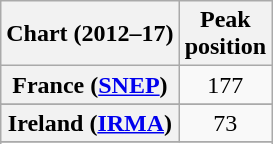<table class="wikitable sortable plainrowheaders" style="text-align:center">
<tr>
<th>Chart (2012–17)</th>
<th>Peak<br>position</th>
</tr>
<tr>
<th scope="row">France (<a href='#'>SNEP</a>)</th>
<td>177</td>
</tr>
<tr>
</tr>
<tr>
<th scope="row">Ireland (<a href='#'>IRMA</a>)</th>
<td>73</td>
</tr>
<tr>
</tr>
<tr>
</tr>
<tr>
</tr>
</table>
